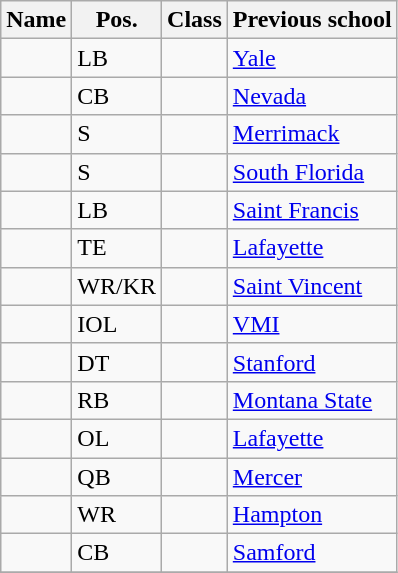<table class="wikitable sortable">
<tr>
<th>Name</th>
<th>Pos.</th>
<th>Class</th>
<th>Previous school</th>
</tr>
<tr>
<td></td>
<td>LB</td>
<td></td>
<td><a href='#'>Yale</a></td>
</tr>
<tr>
<td></td>
<td>CB</td>
<td></td>
<td><a href='#'>Nevada</a></td>
</tr>
<tr>
<td></td>
<td>S</td>
<td></td>
<td><a href='#'>Merrimack</a></td>
</tr>
<tr>
<td></td>
<td>S</td>
<td></td>
<td><a href='#'>South Florida</a></td>
</tr>
<tr>
<td></td>
<td>LB</td>
<td></td>
<td><a href='#'>Saint Francis</a></td>
</tr>
<tr>
<td></td>
<td>TE</td>
<td></td>
<td><a href='#'>Lafayette</a></td>
</tr>
<tr>
<td></td>
<td>WR/KR</td>
<td></td>
<td><a href='#'>Saint Vincent</a></td>
</tr>
<tr>
<td></td>
<td>IOL</td>
<td></td>
<td><a href='#'>VMI</a></td>
</tr>
<tr>
<td></td>
<td>DT</td>
<td></td>
<td><a href='#'>Stanford</a></td>
</tr>
<tr>
<td></td>
<td>RB</td>
<td></td>
<td><a href='#'>Montana State</a></td>
</tr>
<tr>
<td></td>
<td>OL</td>
<td></td>
<td><a href='#'>Lafayette</a></td>
</tr>
<tr>
<td></td>
<td>QB</td>
<td></td>
<td><a href='#'>Mercer</a></td>
</tr>
<tr>
<td></td>
<td>WR</td>
<td></td>
<td><a href='#'>Hampton</a></td>
</tr>
<tr>
<td></td>
<td>CB</td>
<td></td>
<td><a href='#'>Samford</a></td>
</tr>
<tr>
</tr>
</table>
